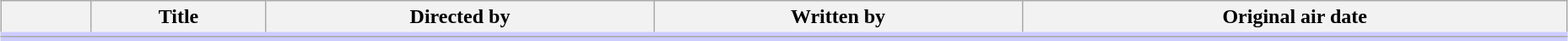<table class="plainrowheaders wikitable" style="width:98%; margin:auto; background:#FFF">
<tr style="border-bottom: 7px solid #CCF;">
<th style="width:4em;"></th>
<th>Title</th>
<th>Directed by</th>
<th>Written by</th>
<th>Original air date</th>
</tr>
<tr>
</tr>
</table>
